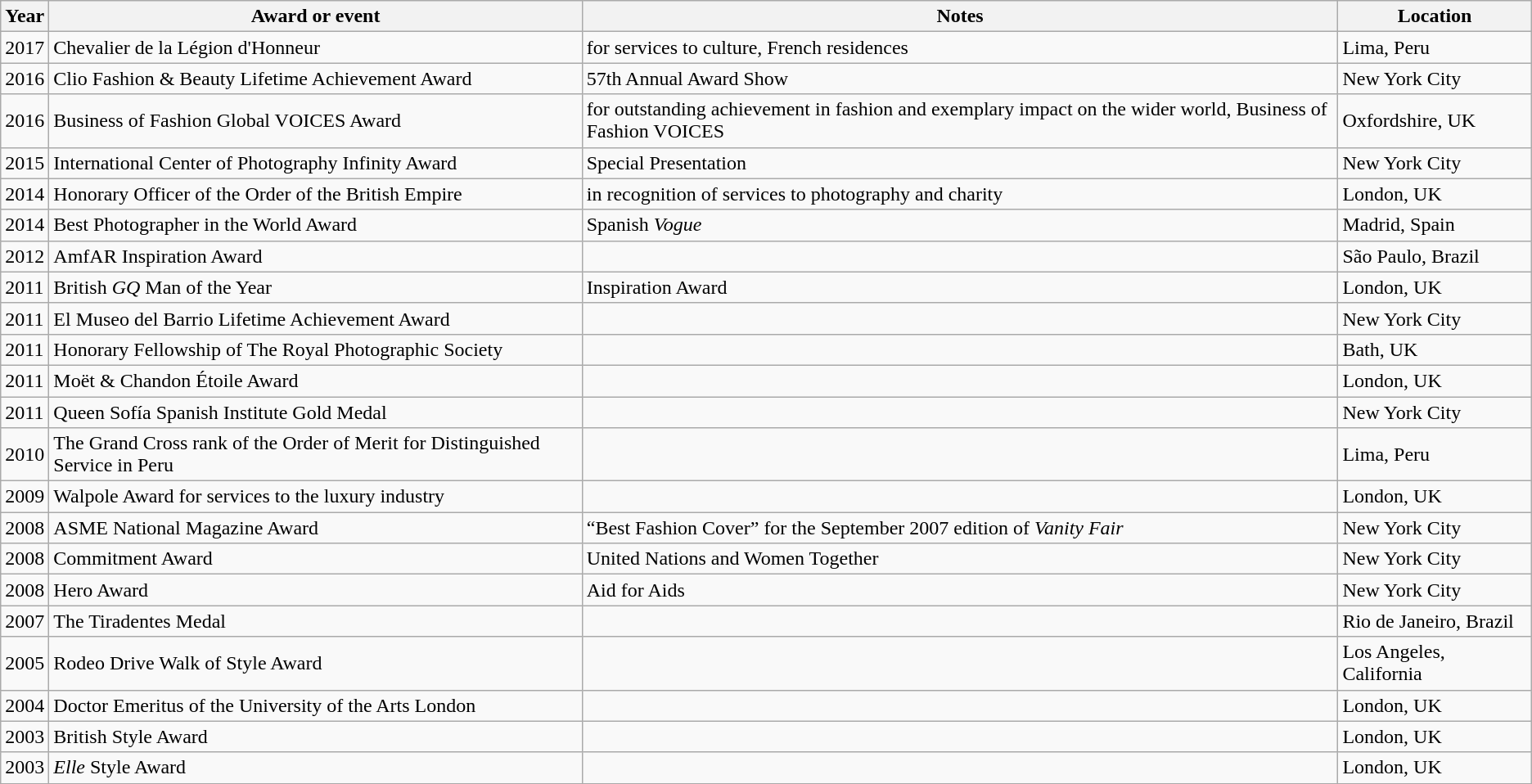<table class="wikitable sortable">
<tr>
<th>Year</th>
<th>Award  or event</th>
<th>Notes</th>
<th>Location</th>
</tr>
<tr>
<td>2017</td>
<td>Chevalier de la Légion d'Honneur</td>
<td>for services to culture, French residences</td>
<td>Lima, Peru</td>
</tr>
<tr>
<td>2016</td>
<td>Clio Fashion & Beauty Lifetime Achievement Award</td>
<td>57th Annual Award Show</td>
<td>New York City</td>
</tr>
<tr>
<td>2016</td>
<td>Business of Fashion Global VOICES Award</td>
<td>for outstanding achievement in fashion and exemplary impact on the wider world, Business of Fashion VOICES</td>
<td>Oxfordshire, UK</td>
</tr>
<tr>
<td>2015</td>
<td>International Center of Photography Infinity Award</td>
<td>Special Presentation</td>
<td>New York City</td>
</tr>
<tr>
<td>2014</td>
<td>Honorary Officer of the Order of the British Empire</td>
<td>in recognition of services to photography and charity</td>
<td>London, UK</td>
</tr>
<tr>
<td>2014</td>
<td>Best Photographer in the World Award</td>
<td>Spanish <em>Vogue</em></td>
<td>Madrid, Spain</td>
</tr>
<tr>
<td>2012</td>
<td>AmfAR Inspiration Award</td>
<td></td>
<td>São Paulo, Brazil</td>
</tr>
<tr>
<td>2011</td>
<td>British <em>GQ</em> Man of the Year</td>
<td>Inspiration Award</td>
<td>London, UK</td>
</tr>
<tr>
<td>2011</td>
<td>El Museo del Barrio Lifetime Achievement Award</td>
<td></td>
<td>New York City</td>
</tr>
<tr>
<td>2011</td>
<td>Honorary Fellowship of The Royal Photographic Society</td>
<td></td>
<td>Bath, UK</td>
</tr>
<tr>
<td>2011</td>
<td>Moët & Chandon Étoile Award</td>
<td></td>
<td>London, UK</td>
</tr>
<tr>
<td>2011</td>
<td>Queen Sofía Spanish Institute Gold Medal</td>
<td></td>
<td>New York City</td>
</tr>
<tr>
<td>2010</td>
<td>The Grand Cross rank of the Order of Merit for Distinguished Service in Peru</td>
<td></td>
<td>Lima, Peru</td>
</tr>
<tr>
<td>2009</td>
<td>Walpole Award for services to the luxury industry</td>
<td></td>
<td>London, UK</td>
</tr>
<tr>
<td>2008</td>
<td>ASME National Magazine Award</td>
<td>“Best Fashion Cover” for the September 2007 edition of <em>Vanity Fair</em></td>
<td>New York City</td>
</tr>
<tr>
<td>2008</td>
<td>Commitment Award</td>
<td>United Nations and Women Together</td>
<td>New York City</td>
</tr>
<tr>
<td>2008</td>
<td>Hero Award</td>
<td>Aid for Aids</td>
<td>New York City</td>
</tr>
<tr>
<td>2007</td>
<td>The Tiradentes Medal</td>
<td></td>
<td nowrap>Rio de Janeiro, Brazil</td>
</tr>
<tr>
<td>2005</td>
<td>Rodeo Drive Walk of Style Award</td>
<td></td>
<td>Los Angeles, California</td>
</tr>
<tr>
<td>2004</td>
<td>Doctor Emeritus of the University of the Arts London</td>
<td></td>
<td>London, UK</td>
</tr>
<tr>
<td>2003</td>
<td>British Style Award</td>
<td></td>
<td>London, UK</td>
</tr>
<tr>
<td>2003</td>
<td><em>Elle</em> Style Award</td>
<td></td>
<td>London, UK</td>
</tr>
<tr>
</tr>
</table>
